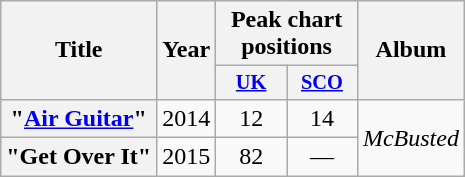<table class="wikitable plainrowheaders" style="text-align:center;">
<tr>
<th scope="col" rowspan="2">Title</th>
<th scope="col" rowspan="2">Year</th>
<th scope="col" colspan="2">Peak chart positions</th>
<th scope="col" rowspan="2">Album</th>
</tr>
<tr>
<th scope="col" style="width:3em;font-size:85%;"><a href='#'>UK</a><br></th>
<th scope="col" style="width:3em;font-size:85%;"><a href='#'>SCO</a></th>
</tr>
<tr>
<th scope="row">"<a href='#'>Air Guitar</a>"</th>
<td>2014</td>
<td>12</td>
<td>14</td>
<td rowspan="2"><em>McBusted</em></td>
</tr>
<tr>
<th scope="row">"Get Over It"</th>
<td>2015</td>
<td>82</td>
<td>—</td>
</tr>
</table>
